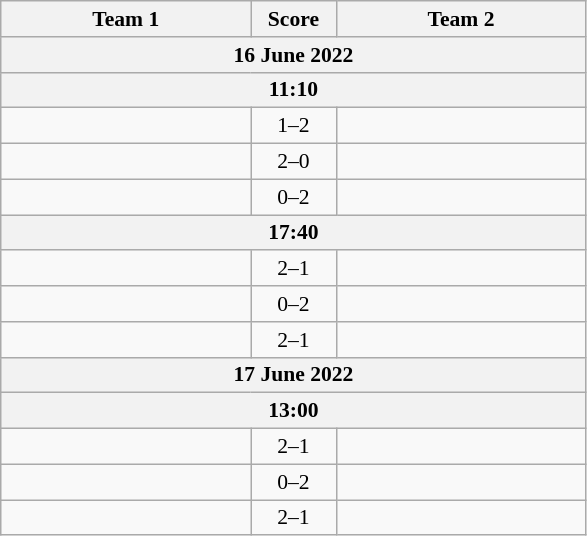<table class="wikitable" style="text-align: center; font-size:90% ">
<tr>
<th align="right" width="160">Team 1</th>
<th width="50">Score</th>
<th align="left" width="160">Team 2</th>
</tr>
<tr>
<th colspan=3>16 June 2022</th>
</tr>
<tr>
<th colspan=3>11:10</th>
</tr>
<tr>
<td align=right></td>
<td align=center>1–2</td>
<td align=left></td>
</tr>
<tr>
<td align=right></td>
<td align=center>2–0</td>
<td align=left></td>
</tr>
<tr>
<td align=right></td>
<td align=center>0–2</td>
<td align=left></td>
</tr>
<tr>
<th colspan=3>17:40</th>
</tr>
<tr>
<td align=right></td>
<td align=center>2–1</td>
<td align=left></td>
</tr>
<tr>
<td align=right></td>
<td align=center>0–2</td>
<td align=left></td>
</tr>
<tr>
<td align=right></td>
<td align=center>2–1</td>
<td align=left></td>
</tr>
<tr>
<th colspan=3>17 June 2022</th>
</tr>
<tr>
<th colspan=3>13:00</th>
</tr>
<tr>
<td align=right></td>
<td align=center>2–1</td>
<td align=left></td>
</tr>
<tr>
<td align=right></td>
<td align=center>0–2</td>
<td align=left></td>
</tr>
<tr>
<td align=right></td>
<td align=center>2–1</td>
<td align=left></td>
</tr>
</table>
